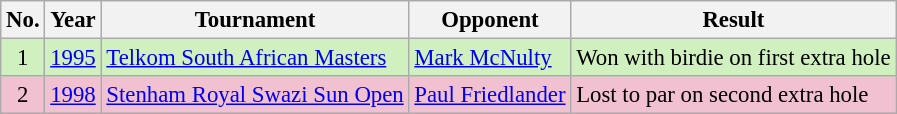<table class="wikitable" style="font-size:95%;">
<tr>
<th>No.</th>
<th>Year</th>
<th>Tournament</th>
<th>Opponent</th>
<th>Result</th>
</tr>
<tr style="background:#D0F0C0;">
<td align=center>1</td>
<td><a href='#'>1995</a></td>
<td><a href='#'>Telkom South African Masters</a></td>
<td> <a href='#'>Mark McNulty</a></td>
<td>Won with birdie on first extra hole</td>
</tr>
<tr style="background:#F2C1D1;">
<td align=center>2</td>
<td><a href='#'>1998</a></td>
<td><a href='#'>Stenham Royal Swazi Sun Open</a></td>
<td> <a href='#'>Paul Friedlander</a></td>
<td>Lost to par on second extra hole</td>
</tr>
</table>
